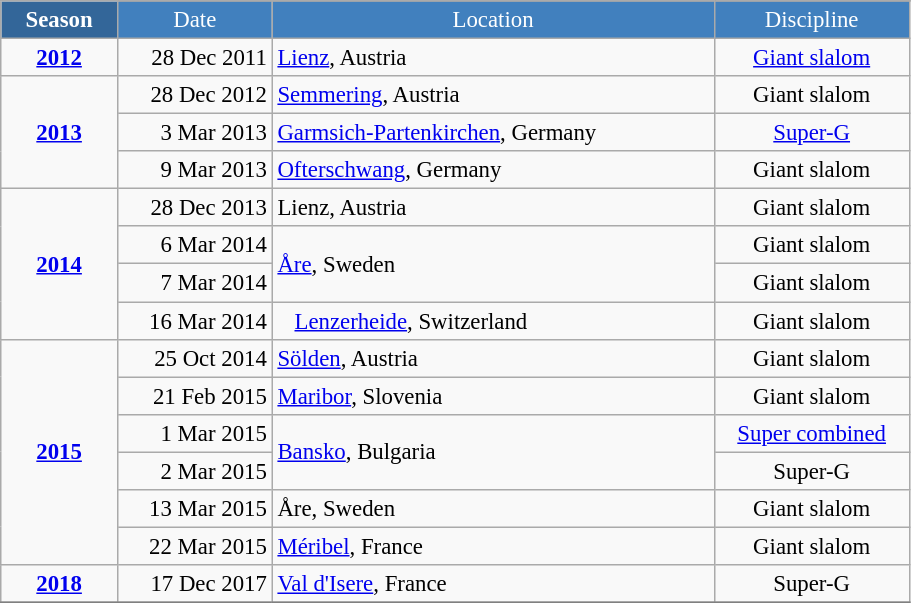<table class="wikitable" style="font-size:95%; text-align:center; border:grey solid 1px; border-collapse:collapse;" width="48%">
<tr style="background-color:#369; color:white;">
<td rowspan="2" colspan="1" width="3%"><strong>Season</strong></td>
</tr>
<tr style="background-color:#4180be; color:white;">
<td width="7%">Date</td>
<td width="20%">Location</td>
<td width="7%">Discipline</td>
</tr>
<tr>
<td align=center><strong><a href='#'>2012</a></strong></td>
<td align=right>28 Dec 2011</td>
<td align=left> <a href='#'>Lienz</a>, Austria</td>
<td align=center><a href='#'>Giant slalom</a></td>
</tr>
<tr>
<td rowspan=3 align=center><strong><a href='#'>2013</a></strong></td>
<td align=right>28 Dec 2012</td>
<td align=left> <a href='#'>Semmering</a>, Austria</td>
<td align=center>Giant slalom</td>
</tr>
<tr>
<td align=right>3 Mar 2013</td>
<td align=left> <a href='#'>Garmsich-Partenkirchen</a>, Germany</td>
<td align=center><a href='#'>Super-G</a></td>
</tr>
<tr>
<td align=right>9 Mar 2013</td>
<td align=left> <a href='#'>Ofterschwang</a>, Germany</td>
<td align=center>Giant slalom</td>
</tr>
<tr>
<td rowspan=4 align=center><strong><a href='#'>2014</a></strong></td>
<td align=right>28 Dec 2013</td>
<td align=left> Lienz, Austria</td>
<td align=center>Giant slalom</td>
</tr>
<tr>
<td align=right>6 Mar 2014</td>
<td rowspan="2" align=left> <a href='#'>Åre</a>, Sweden</td>
<td align=center>Giant slalom</td>
</tr>
<tr>
<td align=right>7 Mar 2014</td>
<td align=center>Giant slalom</td>
</tr>
<tr>
<td align=right>16 Mar 2014</td>
<td align=left>   <a href='#'>Lenzerheide</a>, Switzerland</td>
<td align=center>Giant slalom</td>
</tr>
<tr>
<td rowspan=6 align=center><strong><a href='#'>2015</a></strong></td>
<td align=right>25 Oct 2014</td>
<td align=left> <a href='#'>Sölden</a>, Austria</td>
<td align=center>Giant slalom</td>
</tr>
<tr>
<td align=right>21 Feb 2015</td>
<td align=left> <a href='#'>Maribor</a>, Slovenia</td>
<td align=center>Giant slalom</td>
</tr>
<tr>
<td align=right>1 Mar 2015</td>
<td rowspan="2" align=left> <a href='#'>Bansko</a>, Bulgaria</td>
<td align=center><a href='#'>Super combined</a></td>
</tr>
<tr>
<td align=right>2 Mar 2015</td>
<td align=center>Super-G</td>
</tr>
<tr>
<td align=right>13 Mar 2015</td>
<td align=left> Åre, Sweden</td>
<td align=center>Giant slalom</td>
</tr>
<tr>
<td align=right>22 Mar 2015</td>
<td align=left> <a href='#'>Méribel</a>, France</td>
<td align=center>Giant slalom</td>
</tr>
<tr>
<td rowspan=1 align=center><strong><a href='#'>2018</a></strong></td>
<td align=right>17 Dec 2017</td>
<td align=left> <a href='#'>Val d'Isere</a>, France</td>
<td align=center>Super-G</td>
</tr>
<tr>
</tr>
</table>
